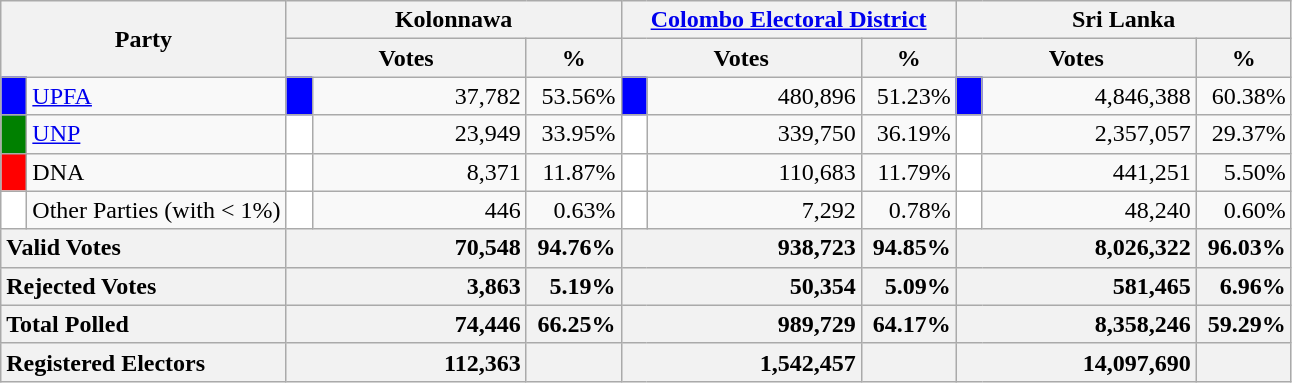<table class="wikitable">
<tr>
<th colspan="2" width="144px"rowspan="2">Party</th>
<th colspan="3" width="216px">Kolonnawa</th>
<th colspan="3" width="216px"><a href='#'>Colombo Electoral District</a></th>
<th colspan="3" width="216px">Sri Lanka</th>
</tr>
<tr>
<th colspan="2" width="144px">Votes</th>
<th>%</th>
<th colspan="2" width="144px">Votes</th>
<th>%</th>
<th colspan="2" width="144px">Votes</th>
<th>%</th>
</tr>
<tr>
<td style="background-color:blue;" width="10px"></td>
<td style="text-align:left;"><a href='#'>UPFA</a></td>
<td style="background-color:blue;" width="10px"></td>
<td style="text-align:right;">37,782</td>
<td style="text-align:right;">53.56%</td>
<td style="background-color:blue;" width="10px"></td>
<td style="text-align:right;">480,896</td>
<td style="text-align:right;">51.23%</td>
<td style="background-color:blue;" width="10px"></td>
<td style="text-align:right;">4,846,388</td>
<td style="text-align:right;">60.38%</td>
</tr>
<tr>
<td style="background-color:green;" width="10px"></td>
<td style="text-align:left;"><a href='#'>UNP</a></td>
<td style="background-color:white;" width="10px"></td>
<td style="text-align:right;">23,949</td>
<td style="text-align:right;">33.95%</td>
<td style="background-color:white;" width="10px"></td>
<td style="text-align:right;">339,750</td>
<td style="text-align:right;">36.19%</td>
<td style="background-color:white;" width="10px"></td>
<td style="text-align:right;">2,357,057</td>
<td style="text-align:right;">29.37%</td>
</tr>
<tr>
<td style="background-color:red;" width="10px"></td>
<td style="text-align:left;">DNA</td>
<td style="background-color:white;" width="10px"></td>
<td style="text-align:right;">8,371</td>
<td style="text-align:right;">11.87%</td>
<td style="background-color:white;" width="10px"></td>
<td style="text-align:right;">110,683</td>
<td style="text-align:right;">11.79%</td>
<td style="background-color:white;" width="10px"></td>
<td style="text-align:right;">441,251</td>
<td style="text-align:right;">5.50%</td>
</tr>
<tr>
<td style="background-color:white;" width="10px"></td>
<td style="text-align:left;">Other Parties (with < 1%)</td>
<td style="background-color:white;" width="10px"></td>
<td style="text-align:right;">446</td>
<td style="text-align:right;">0.63%</td>
<td style="background-color:white;" width="10px"></td>
<td style="text-align:right;">7,292</td>
<td style="text-align:right;">0.78%</td>
<td style="background-color:white;" width="10px"></td>
<td style="text-align:right;">48,240</td>
<td style="text-align:right;">0.60%</td>
</tr>
<tr>
<th colspan="2" width="144px"style="text-align:left;">Valid Votes</th>
<th style="text-align:right;"colspan="2" width="144px">70,548</th>
<th style="text-align:right;">94.76%</th>
<th style="text-align:right;"colspan="2" width="144px">938,723</th>
<th style="text-align:right;">94.85%</th>
<th style="text-align:right;"colspan="2" width="144px">8,026,322</th>
<th style="text-align:right;">96.03%</th>
</tr>
<tr>
<th colspan="2" width="144px"style="text-align:left;">Rejected Votes</th>
<th style="text-align:right;"colspan="2" width="144px">3,863</th>
<th style="text-align:right;">5.19%</th>
<th style="text-align:right;"colspan="2" width="144px">50,354</th>
<th style="text-align:right;">5.09%</th>
<th style="text-align:right;"colspan="2" width="144px">581,465</th>
<th style="text-align:right;">6.96%</th>
</tr>
<tr>
<th colspan="2" width="144px"style="text-align:left;">Total Polled</th>
<th style="text-align:right;"colspan="2" width="144px">74,446</th>
<th style="text-align:right;">66.25%</th>
<th style="text-align:right;"colspan="2" width="144px">989,729</th>
<th style="text-align:right;">64.17%</th>
<th style="text-align:right;"colspan="2" width="144px">8,358,246</th>
<th style="text-align:right;">59.29%</th>
</tr>
<tr>
<th colspan="2" width="144px"style="text-align:left;">Registered Electors</th>
<th style="text-align:right;"colspan="2" width="144px">112,363</th>
<th></th>
<th style="text-align:right;"colspan="2" width="144px">1,542,457</th>
<th></th>
<th style="text-align:right;"colspan="2" width="144px">14,097,690</th>
<th></th>
</tr>
</table>
